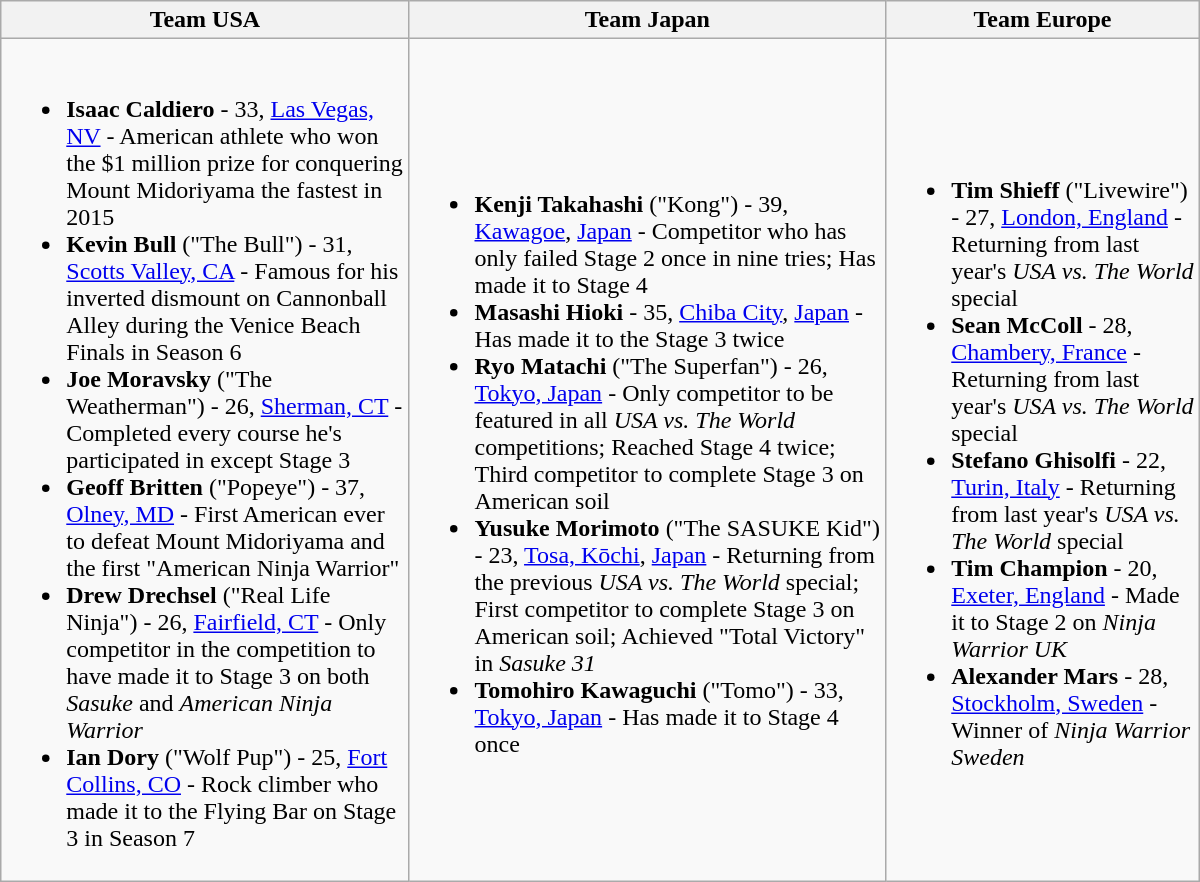<table class="wikitable" style="width:800px">
<tr>
<th>Team USA </th>
<th>Team Japan </th>
<th>Team Europe </th>
</tr>
<tr>
<td><br><ul><li><strong>Isaac Caldiero</strong> - 33, <a href='#'>Las Vegas, NV</a> - American athlete who won the $1 million prize for conquering Mount Midoriyama the fastest in 2015</li><li><strong>Kevin Bull</strong> ("The Bull") - 31, <a href='#'>Scotts Valley, CA</a> - Famous for his inverted dismount on Cannonball Alley during the Venice Beach Finals in Season 6</li><li><strong>Joe Moravsky</strong> ("The Weatherman") - 26, <a href='#'>Sherman, CT</a> - Completed every course he's participated in except Stage 3</li><li><strong>Geoff Britten</strong> ("Popeye") - 37, <a href='#'>Olney, MD</a> - First American ever to defeat Mount Midoriyama and the first "American Ninja Warrior"</li><li><strong>Drew Drechsel</strong> ("Real Life Ninja") - 26, <a href='#'>Fairfield, CT</a> - Only competitor in the competition to have made it to Stage 3 on both <em>Sasuke</em> and <em>American Ninja Warrior</em></li><li><strong>Ian Dory</strong> ("Wolf Pup") - 25, <a href='#'>Fort Collins, CO</a> - Rock climber who made it to the Flying Bar on Stage 3 in Season 7</li></ul></td>
<td><br><ul><li><strong>Kenji Takahashi</strong> ("Kong") - 39, <a href='#'>Kawagoe</a>, <a href='#'>Japan</a> - Competitor who has only failed Stage 2 once in nine tries; Has made it to Stage 4</li><li><strong>Masashi Hioki</strong> - 35, <a href='#'>Chiba City</a>, <a href='#'>Japan</a> - Has made it to the Stage 3 twice</li><li><strong>Ryo Matachi</strong> ("The Superfan") - 26, <a href='#'>Tokyo, Japan</a> - Only competitor to be featured in all <em>USA vs. The World</em> competitions; Reached Stage 4 twice; Third competitor to complete Stage 3 on American soil</li><li><strong>Yusuke Morimoto</strong> ("The SASUKE Kid") - 23, <a href='#'>Tosa, Kōchi</a>, <a href='#'>Japan</a> - Returning from the previous <em>USA vs. The World</em> special; First competitor to complete Stage 3 on American soil; Achieved "Total Victory" in <em>Sasuke 31</em></li><li><strong>Tomohiro Kawaguchi</strong> ("Tomo") - 33, <a href='#'>Tokyo, Japan</a> - Has made it to Stage 4 once</li></ul></td>
<td><br><ul><li><strong>Tim Shieff</strong> ("Livewire") - 27, <a href='#'>London, England</a> - Returning from last year's <em>USA vs. The World</em> special</li><li><strong>Sean McColl</strong> - 28, <a href='#'>Chambery, France</a> - Returning from last year's <em>USA vs. The World</em> special</li><li><strong>Stefano Ghisolfi</strong> - 22, <a href='#'>Turin, Italy</a> - Returning from last year's <em>USA vs. The World</em> special</li><li><strong>Tim Champion</strong> - 20, <a href='#'>Exeter, England</a> - Made it to Stage 2 on <em>Ninja Warrior UK</em></li><li><strong>Alexander Mars</strong> - 28, <a href='#'>Stockholm, Sweden</a> - Winner of <em>Ninja Warrior Sweden</em></li></ul></td>
</tr>
</table>
